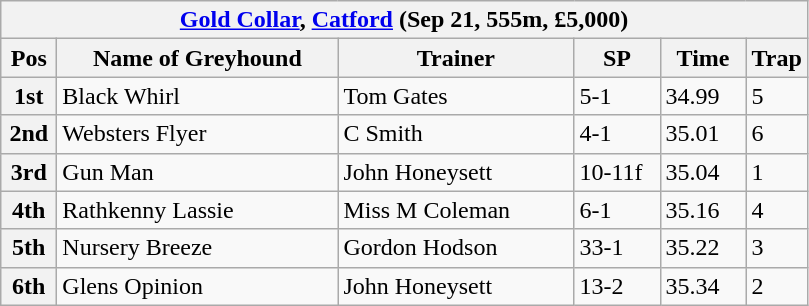<table class="wikitable">
<tr>
<th colspan="6"><a href='#'>Gold Collar</a>, <a href='#'>Catford</a> (Sep 21, 555m, £5,000)</th>
</tr>
<tr>
<th width=30>Pos</th>
<th width=180>Name of Greyhound</th>
<th width=150>Trainer</th>
<th width=50>SP</th>
<th width=50>Time</th>
<th width=30>Trap</th>
</tr>
<tr>
<th>1st</th>
<td>Black Whirl</td>
<td>Tom Gates</td>
<td>5-1</td>
<td>34.99</td>
<td>5</td>
</tr>
<tr>
<th>2nd</th>
<td>Websters Flyer</td>
<td>C Smith</td>
<td>4-1</td>
<td>35.01</td>
<td>6</td>
</tr>
<tr>
<th>3rd</th>
<td>Gun Man</td>
<td>John Honeysett</td>
<td>10-11f</td>
<td>35.04</td>
<td>1</td>
</tr>
<tr>
<th>4th</th>
<td>Rathkenny Lassie</td>
<td>Miss M Coleman</td>
<td>6-1</td>
<td>35.16</td>
<td>4</td>
</tr>
<tr>
<th>5th</th>
<td>Nursery Breeze</td>
<td>Gordon Hodson</td>
<td>33-1</td>
<td>35.22</td>
<td>3</td>
</tr>
<tr>
<th>6th</th>
<td>Glens Opinion</td>
<td>John Honeysett</td>
<td>13-2</td>
<td>35.34</td>
<td>2</td>
</tr>
</table>
